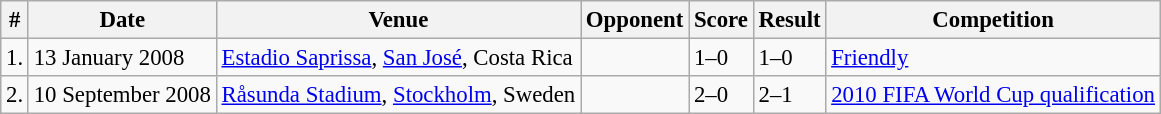<table class="wikitable" style="font-size:95%;">
<tr>
<th>#</th>
<th>Date</th>
<th>Venue</th>
<th>Opponent</th>
<th>Score</th>
<th>Result</th>
<th>Competition</th>
</tr>
<tr>
<td>1.</td>
<td>13 January 2008</td>
<td><a href='#'>Estadio Saprissa</a>, <a href='#'>San José</a>, Costa Rica</td>
<td></td>
<td>1–0</td>
<td>1–0</td>
<td><a href='#'>Friendly</a></td>
</tr>
<tr>
<td>2.</td>
<td>10 September 2008</td>
<td><a href='#'>Råsunda Stadium</a>, <a href='#'>Stockholm</a>, Sweden</td>
<td></td>
<td>2–0</td>
<td>2–1</td>
<td><a href='#'>2010 FIFA World Cup qualification</a></td>
</tr>
</table>
